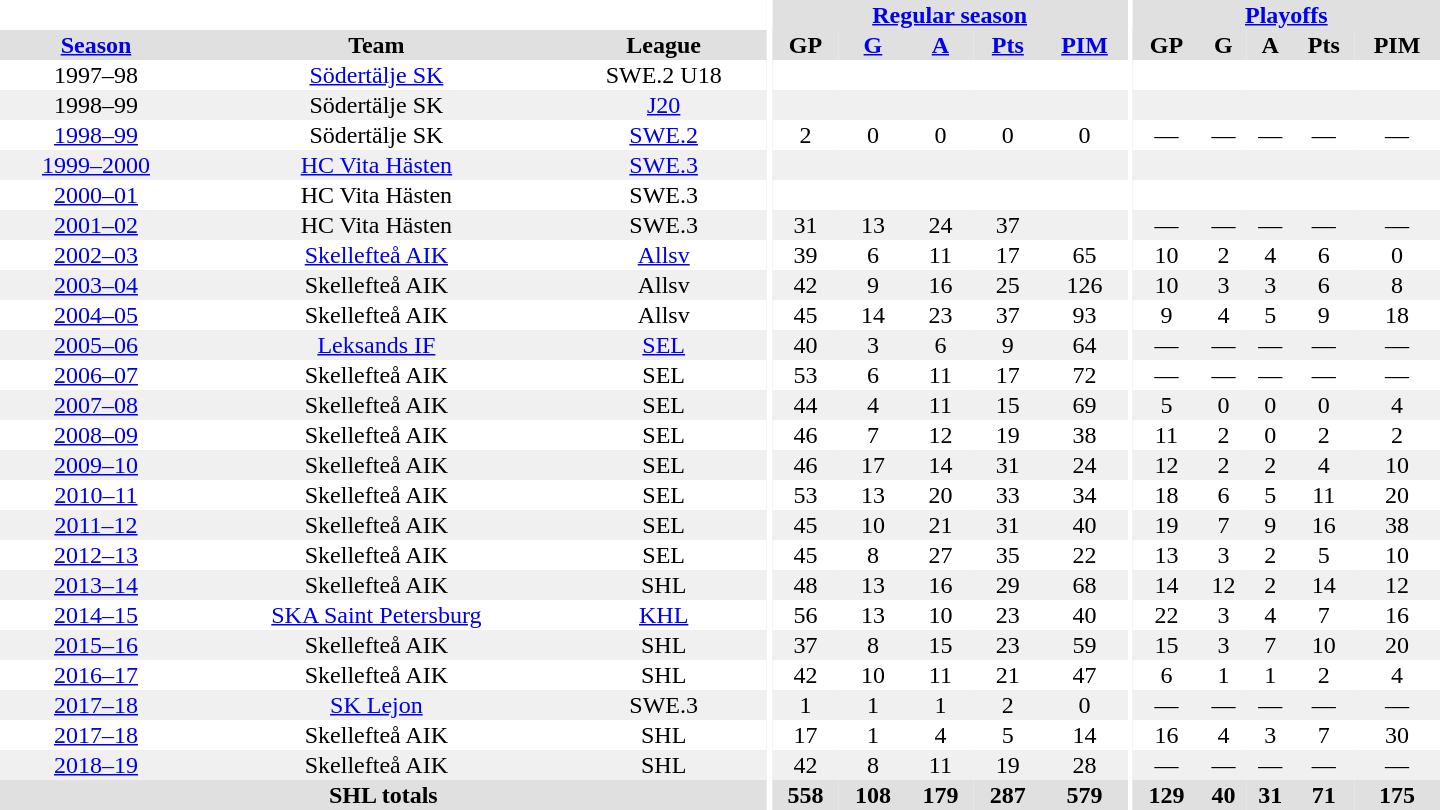<table border="0" cellpadding="1" cellspacing="0" style="text-align:center; width:60em">
<tr bgcolor="#e0e0e0">
<th colspan="3" bgcolor="#ffffff"></th>
<th rowspan="99" bgcolor="#ffffff"></th>
<th colspan="5"><a href='#'>Regular season</a></th>
<th rowspan="99" bgcolor="#ffffff"></th>
<th colspan="5"><a href='#'>Playoffs</a></th>
</tr>
<tr bgcolor="#e0e0e0">
<th><a href='#'>Season</a></th>
<th>Team</th>
<th>League</th>
<th>GP</th>
<th><a href='#'>G</a></th>
<th><a href='#'>A</a></th>
<th><a href='#'>Pts</a></th>
<th><a href='#'>PIM</a></th>
<th>GP</th>
<th>G</th>
<th>A</th>
<th>Pts</th>
<th>PIM</th>
</tr>
<tr>
<td>1997–98</td>
<td><a href='#'>Södertälje SK</a></td>
<td>SWE.2 U18</td>
<td></td>
<td></td>
<td></td>
<td></td>
<td></td>
<td></td>
<td></td>
<td></td>
<td></td>
<td></td>
</tr>
<tr bgcolor="#f0f0f0">
<td>1998–99</td>
<td>Södertälje SK</td>
<td><a href='#'>J20</a></td>
<td></td>
<td></td>
<td></td>
<td></td>
<td></td>
<td></td>
<td></td>
<td></td>
<td></td>
<td></td>
</tr>
<tr>
<td><a href='#'>1998–99</a></td>
<td>Södertälje SK</td>
<td><a href='#'>SWE.2</a></td>
<td>2</td>
<td>0</td>
<td>0</td>
<td>0</td>
<td>0</td>
<td>—</td>
<td>—</td>
<td>—</td>
<td>—</td>
<td>—</td>
</tr>
<tr bgcolor="#f0f0f0">
<td><a href='#'>1999–2000</a></td>
<td><a href='#'>HC Vita Hästen</a></td>
<td><a href='#'>SWE.3</a></td>
<td></td>
<td></td>
<td></td>
<td></td>
<td></td>
<td></td>
<td></td>
<td></td>
<td></td>
<td></td>
</tr>
<tr>
<td><a href='#'>2000–01</a></td>
<td>HC Vita Hästen</td>
<td>SWE.3</td>
<td></td>
<td></td>
<td></td>
<td></td>
<td></td>
<td></td>
<td></td>
<td></td>
<td></td>
<td></td>
</tr>
<tr bgcolor="#f0f0f0">
<td><a href='#'>2001–02</a></td>
<td>HC Vita Hästen</td>
<td>SWE.3</td>
<td>31</td>
<td>13</td>
<td>24</td>
<td>37</td>
<td></td>
<td>—</td>
<td>—</td>
<td>—</td>
<td>—</td>
<td>—</td>
</tr>
<tr>
<td><a href='#'>2002–03</a></td>
<td><a href='#'>Skellefteå AIK</a></td>
<td><a href='#'>Allsv</a></td>
<td>39</td>
<td>6</td>
<td>11</td>
<td>17</td>
<td>65</td>
<td>10</td>
<td>2</td>
<td>4</td>
<td>6</td>
<td>0</td>
</tr>
<tr bgcolor="#f0f0f0">
<td><a href='#'>2003–04</a></td>
<td>Skellefteå AIK</td>
<td>Allsv</td>
<td>42</td>
<td>9</td>
<td>16</td>
<td>25</td>
<td>126</td>
<td>10</td>
<td>3</td>
<td>3</td>
<td>6</td>
<td>8</td>
</tr>
<tr>
<td><a href='#'>2004–05</a></td>
<td>Skellefteå AIK</td>
<td>Allsv</td>
<td>45</td>
<td>14</td>
<td>23</td>
<td>37</td>
<td>93</td>
<td>9</td>
<td>4</td>
<td>5</td>
<td>9</td>
<td>18</td>
</tr>
<tr bgcolor="#f0f0f0">
<td><a href='#'>2005–06</a></td>
<td><a href='#'>Leksands IF</a></td>
<td><a href='#'>SEL</a></td>
<td>40</td>
<td>3</td>
<td>6</td>
<td>9</td>
<td>64</td>
<td>—</td>
<td>—</td>
<td>—</td>
<td>—</td>
<td>—</td>
</tr>
<tr>
<td><a href='#'>2006–07</a></td>
<td>Skellefteå AIK</td>
<td>SEL</td>
<td>53</td>
<td>6</td>
<td>11</td>
<td>17</td>
<td>72</td>
<td>—</td>
<td>—</td>
<td>—</td>
<td>—</td>
<td>—</td>
</tr>
<tr bgcolor="#f0f0f0">
<td><a href='#'>2007–08</a></td>
<td>Skellefteå AIK</td>
<td>SEL</td>
<td>44</td>
<td>4</td>
<td>11</td>
<td>15</td>
<td>69</td>
<td>5</td>
<td>0</td>
<td>0</td>
<td>0</td>
<td>4</td>
</tr>
<tr>
<td><a href='#'>2008–09</a></td>
<td>Skellefteå AIK</td>
<td>SEL</td>
<td>46</td>
<td>7</td>
<td>12</td>
<td>19</td>
<td>38</td>
<td>11</td>
<td>2</td>
<td>0</td>
<td>2</td>
<td>2</td>
</tr>
<tr bgcolor="#f0f0f0">
<td><a href='#'>2009–10</a></td>
<td>Skellefteå AIK</td>
<td>SEL</td>
<td>46</td>
<td>17</td>
<td>14</td>
<td>31</td>
<td>24</td>
<td>12</td>
<td>2</td>
<td>2</td>
<td>4</td>
<td>10</td>
</tr>
<tr>
<td><a href='#'>2010–11</a></td>
<td>Skellefteå AIK</td>
<td>SEL</td>
<td>53</td>
<td>13</td>
<td>20</td>
<td>33</td>
<td>34</td>
<td>18</td>
<td>6</td>
<td>5</td>
<td>11</td>
<td>20</td>
</tr>
<tr bgcolor="#f0f0f0">
<td><a href='#'>2011–12</a></td>
<td>Skellefteå AIK</td>
<td>SEL</td>
<td>45</td>
<td>10</td>
<td>21</td>
<td>31</td>
<td>40</td>
<td>19</td>
<td>7</td>
<td>9</td>
<td>16</td>
<td>38</td>
</tr>
<tr>
<td><a href='#'>2012–13</a></td>
<td>Skellefteå AIK</td>
<td>SEL</td>
<td>45</td>
<td>8</td>
<td>27</td>
<td>35</td>
<td>22</td>
<td>13</td>
<td>3</td>
<td>2</td>
<td>5</td>
<td>10</td>
</tr>
<tr bgcolor="#f0f0f0">
<td><a href='#'>2013–14</a></td>
<td>Skellefteå AIK</td>
<td>SHL</td>
<td>48</td>
<td>13</td>
<td>16</td>
<td>29</td>
<td>68</td>
<td>14</td>
<td>12</td>
<td>2</td>
<td>14</td>
<td>12</td>
</tr>
<tr>
<td><a href='#'>2014–15</a></td>
<td><a href='#'>SKA Saint Petersburg</a></td>
<td><a href='#'>KHL</a></td>
<td>56</td>
<td>13</td>
<td>10</td>
<td>23</td>
<td>40</td>
<td>22</td>
<td>3</td>
<td>4</td>
<td>7</td>
<td>16</td>
</tr>
<tr bgcolor="#f0f0f0">
<td><a href='#'>2015–16</a></td>
<td>Skellefteå AIK</td>
<td>SHL</td>
<td>37</td>
<td>8</td>
<td>15</td>
<td>23</td>
<td>59</td>
<td>15</td>
<td>3</td>
<td>7</td>
<td>10</td>
<td>20</td>
</tr>
<tr>
<td><a href='#'>2016–17</a></td>
<td>Skellefteå AIK</td>
<td>SHL</td>
<td>42</td>
<td>10</td>
<td>11</td>
<td>21</td>
<td>47</td>
<td>6</td>
<td>1</td>
<td>1</td>
<td>2</td>
<td>4</td>
</tr>
<tr bgcolor="#f0f0f0">
<td><a href='#'>2017–18</a></td>
<td><a href='#'>SK Lejon</a></td>
<td>SWE.3</td>
<td>1</td>
<td>1</td>
<td>1</td>
<td>2</td>
<td>0</td>
<td>—</td>
<td>—</td>
<td>—</td>
<td>—</td>
<td>—</td>
</tr>
<tr>
<td><a href='#'>2017–18</a></td>
<td>Skellefteå AIK</td>
<td>SHL</td>
<td>17</td>
<td>1</td>
<td>4</td>
<td>5</td>
<td>14</td>
<td>16</td>
<td>4</td>
<td>3</td>
<td>7</td>
<td>30</td>
</tr>
<tr bgcolor="#f0f0f0">
<td><a href='#'>2018–19</a></td>
<td>Skellefteå AIK</td>
<td>SHL</td>
<td>42</td>
<td>8</td>
<td>11</td>
<td>19</td>
<td>28</td>
<td>—</td>
<td>—</td>
<td>—</td>
<td>—</td>
<td>—</td>
</tr>
<tr bgcolor="#e0e0e0">
<th colspan="3">SHL totals</th>
<th>558</th>
<th>108</th>
<th>179</th>
<th>287</th>
<th>579</th>
<th>129</th>
<th>40</th>
<th>31</th>
<th>71</th>
<th>175</th>
</tr>
</table>
